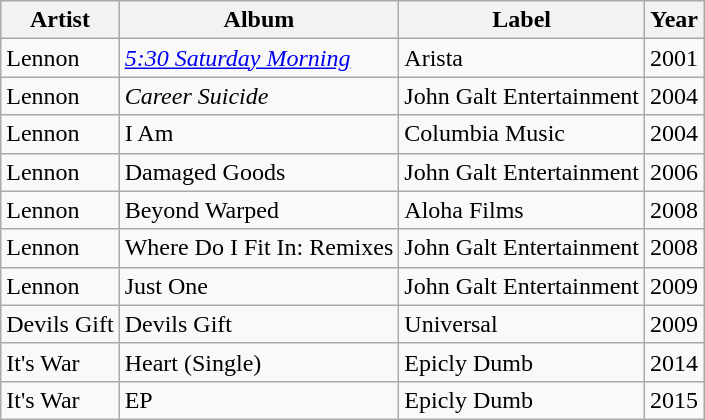<table class="wikitable">
<tr>
<th>Artist</th>
<th>Album</th>
<th>Label</th>
<th>Year</th>
</tr>
<tr>
<td>Lennon</td>
<td><em><a href='#'>5:30 Saturday Morning</a></em></td>
<td>Arista</td>
<td>2001</td>
</tr>
<tr>
<td>Lennon</td>
<td><em>Career Suicide</em></td>
<td>John Galt Entertainment</td>
<td>2004</td>
</tr>
<tr>
<td>Lennon</td>
<td>I Am</td>
<td>Columbia Music</td>
<td>2004</td>
</tr>
<tr>
<td>Lennon</td>
<td>Damaged Goods</td>
<td>John Galt Entertainment</td>
<td>2006</td>
</tr>
<tr>
<td>Lennon</td>
<td>Beyond Warped</td>
<td>Aloha Films</td>
<td>2008</td>
</tr>
<tr>
<td>Lennon</td>
<td>Where Do I Fit In: Remixes</td>
<td>John Galt Entertainment</td>
<td>2008</td>
</tr>
<tr>
<td>Lennon</td>
<td>Just One</td>
<td>John Galt Entertainment</td>
<td>2009</td>
</tr>
<tr>
<td>Devils Gift</td>
<td>Devils Gift</td>
<td>Universal</td>
<td>2009</td>
</tr>
<tr>
<td>It's War</td>
<td>Heart (Single)</td>
<td>Epicly Dumb</td>
<td>2014</td>
</tr>
<tr>
<td>It's War</td>
<td>EP</td>
<td>Epicly Dumb</td>
<td>2015</td>
</tr>
</table>
